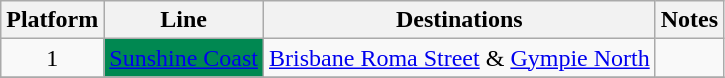<table class="wikitable" style="float: none; margin: 0.5em; ">
<tr>
<th>Platform</th>
<th>Line</th>
<th>Destinations</th>
<th>Notes</th>
</tr>
<tr>
<td rowspan="1" style="text-align:center;">1</td>
<td style=background:#008851><a href='#'><span>Sunshine Coast</span></a></td>
<td><a href='#'>Brisbane Roma Street</a> & <a href='#'>Gympie North</a></td>
<td></td>
</tr>
<tr>
</tr>
</table>
